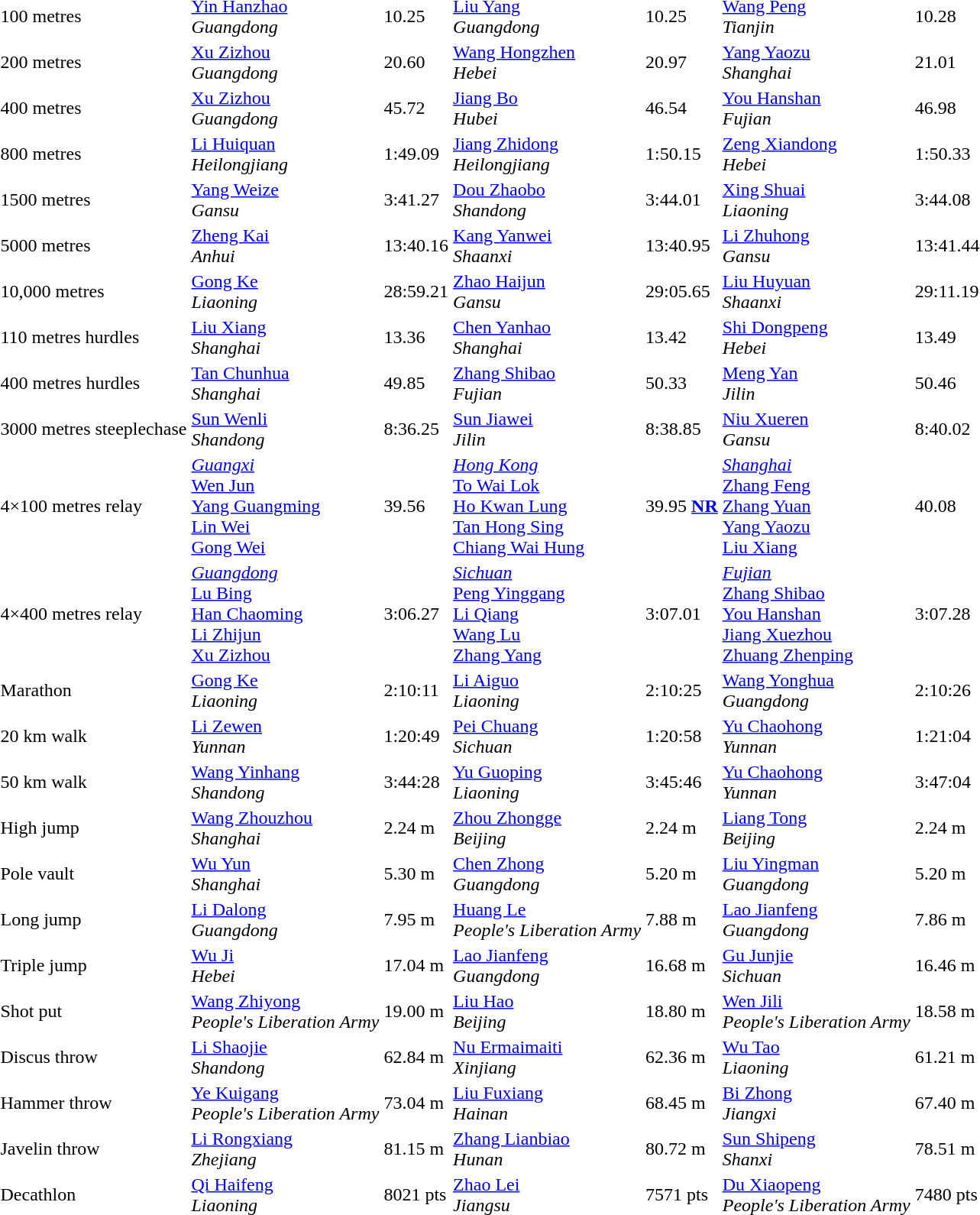<table>
<tr>
<td>100 metres</td>
<td><a href='#'>Yin Hanzhao</a><br><em>Guangdong</em></td>
<td>10.25</td>
<td><a href='#'>Liu Yang</a><br><em>Guangdong</em></td>
<td>10.25</td>
<td><a href='#'>Wang Peng</a><br><em>Tianjin</em></td>
<td>10.28</td>
</tr>
<tr>
<td>200 metres</td>
<td><a href='#'>Xu Zizhou</a><br><em>Guangdong</em></td>
<td>20.60</td>
<td><a href='#'>Wang Hongzhen</a><br><em>Hebei</em></td>
<td>20.97</td>
<td><a href='#'>Yang Yaozu</a><br><em>Shanghai</em></td>
<td>21.01</td>
</tr>
<tr>
<td>400 metres</td>
<td><a href='#'>Xu Zizhou</a><br><em>Guangdong</em></td>
<td>45.72</td>
<td><a href='#'>Jiang Bo</a><br><em>Hubei</em></td>
<td>46.54</td>
<td><a href='#'>You Hanshan</a><br><em>Fujian</em></td>
<td>46.98</td>
</tr>
<tr>
<td>800 metres</td>
<td><a href='#'>Li Huiquan</a><br><em>Heilongjiang</em></td>
<td>1:49.09</td>
<td><a href='#'>Jiang Zhidong</a><br><em>Heilongjiang</em></td>
<td>1:50.15</td>
<td><a href='#'>Zeng Xiandong</a><br><em>Hebei</em></td>
<td>1:50.33</td>
</tr>
<tr>
<td>1500 metres</td>
<td><a href='#'>Yang Weize</a><br><em>Gansu</em></td>
<td>3:41.27</td>
<td><a href='#'>Dou Zhaobo</a><br><em>Shandong</em></td>
<td>3:44.01</td>
<td><a href='#'>Xing Shuai</a><br><em>Liaoning</em></td>
<td>3:44.08</td>
</tr>
<tr>
<td>5000 metres</td>
<td><a href='#'>Zheng Kai</a><br><em>Anhui</em></td>
<td>13:40.16</td>
<td><a href='#'>Kang Yanwei</a><br><em>Shaanxi</em></td>
<td>13:40.95</td>
<td><a href='#'>Li Zhuhong</a><br><em>Gansu</em></td>
<td>13:41.44</td>
</tr>
<tr>
<td>10,000 metres</td>
<td><a href='#'>Gong Ke</a><br><em>Liaoning</em></td>
<td>28:59.21</td>
<td><a href='#'>Zhao Haijun</a><br><em>Gansu</em></td>
<td>29:05.65</td>
<td><a href='#'>Liu Huyuan</a><br><em>Shaanxi</em></td>
<td>29:11.19</td>
</tr>
<tr>
<td>110 metres hurdles</td>
<td><a href='#'>Liu Xiang</a><br><em>Shanghai</em></td>
<td>13.36</td>
<td><a href='#'>Chen Yanhao</a><br><em>Shanghai</em></td>
<td>13.42</td>
<td><a href='#'>Shi Dongpeng</a><br><em>Hebei</em></td>
<td>13.49</td>
</tr>
<tr>
<td>400 metres hurdles</td>
<td><a href='#'>Tan Chunhua</a><br><em>Shanghai</em></td>
<td>49.85</td>
<td><a href='#'>Zhang Shibao</a><br><em>Fujian</em></td>
<td>50.33</td>
<td><a href='#'>Meng Yan</a><br><em>Jilin</em></td>
<td>50.46</td>
</tr>
<tr>
<td>3000 metres steeplechase</td>
<td><a href='#'>Sun Wenli</a><br><em>Shandong</em></td>
<td>8:36.25</td>
<td><a href='#'>Sun Jiawei</a><br><em>Jilin</em></td>
<td>8:38.85</td>
<td><a href='#'>Niu Xueren</a><br><em>Gansu</em></td>
<td>8:40.02</td>
</tr>
<tr>
<td>4×100 metres relay</td>
<td><em><a href='#'>Guangxi</a></em><br><a href='#'>Wen Jun</a><br><a href='#'>Yang Guangming</a><br><a href='#'>Lin Wei</a><br><a href='#'>Gong Wei</a></td>
<td>39.56</td>
<td><em><a href='#'>Hong Kong</a></em><br><a href='#'>To Wai Lok</a><br><a href='#'>Ho Kwan Lung</a><br><a href='#'>Tan Hong Sing</a><br><a href='#'>Chiang Wai Hung</a></td>
<td>39.95 <strong><a href='#'>NR</a></strong></td>
<td><em><a href='#'>Shanghai</a></em><br><a href='#'>Zhang Feng</a><br><a href='#'>Zhang Yuan</a><br><a href='#'>Yang Yaozu</a><br><a href='#'>Liu Xiang</a></td>
<td>40.08</td>
</tr>
<tr>
<td>4×400 metres relay</td>
<td><em><a href='#'>Guangdong</a></em><br><a href='#'>Lu Bing</a><br><a href='#'>Han Chaoming</a><br><a href='#'>Li Zhijun</a><br><a href='#'>Xu Zizhou</a></td>
<td>3:06.27</td>
<td><em><a href='#'>Sichuan</a></em><br><a href='#'>Peng Yinggang</a><br><a href='#'>Li Qiang</a><br><a href='#'>Wang Lu</a><br><a href='#'>Zhang Yang</a></td>
<td>3:07.01</td>
<td><em><a href='#'>Fujian</a></em><br><a href='#'>Zhang Shibao</a><br><a href='#'>You Hanshan</a><br><a href='#'>Jiang Xuezhou</a><br><a href='#'>Zhuang Zhenping</a></td>
<td>3:07.28</td>
</tr>
<tr>
<td>Marathon</td>
<td><a href='#'>Gong Ke</a><br><em>Liaoning</em></td>
<td>2:10:11</td>
<td><a href='#'>Li Aiguo</a><br><em>Liaoning</em></td>
<td>2:10:25</td>
<td><a href='#'>Wang Yonghua</a><br><em>Guangdong</em></td>
<td>2:10:26</td>
</tr>
<tr>
<td>20 km walk</td>
<td><a href='#'>Li Zewen</a><br><em>Yunnan</em></td>
<td>1:20:49</td>
<td><a href='#'>Pei Chuang</a><br><em>Sichuan</em></td>
<td>1:20:58</td>
<td><a href='#'>Yu Chaohong</a><br><em>Yunnan</em></td>
<td>1:21:04</td>
</tr>
<tr>
<td>50 km walk</td>
<td><a href='#'>Wang Yinhang</a><br><em>Shandong</em></td>
<td>3:44:28</td>
<td><a href='#'>Yu Guoping</a><br><em>Liaoning</em></td>
<td>3:45:46</td>
<td><a href='#'>Yu Chaohong</a><br><em>Yunnan</em></td>
<td>3:47:04</td>
</tr>
<tr>
<td>High jump</td>
<td><a href='#'>Wang Zhouzhou</a><br><em>Shanghai</em></td>
<td>2.24 m</td>
<td><a href='#'>Zhou Zhongge</a><br><em>Beijing</em></td>
<td>2.24 m</td>
<td><a href='#'>Liang Tong</a><br><em>Beijing</em></td>
<td>2.24 m</td>
</tr>
<tr>
<td>Pole vault</td>
<td><a href='#'>Wu Yun</a><br><em>Shanghai</em></td>
<td>5.30 m</td>
<td><a href='#'>Chen Zhong</a><br><em>Guangdong</em></td>
<td>5.20 m</td>
<td><a href='#'>Liu Yingman</a><br><em>Guangdong</em></td>
<td>5.20 m</td>
</tr>
<tr>
<td>Long jump</td>
<td><a href='#'>Li Dalong</a><br><em>Guangdong</em></td>
<td>7.95 m</td>
<td><a href='#'>Huang Le</a><br><em>People's Liberation Army</em></td>
<td>7.88 m</td>
<td><a href='#'>Lao Jianfeng</a><br><em>Guangdong</em></td>
<td>7.86 m</td>
</tr>
<tr>
<td>Triple jump</td>
<td><a href='#'>Wu Ji</a><br><em>Hebei</em></td>
<td>17.04 m</td>
<td><a href='#'>Lao Jianfeng</a><br><em>Guangdong</em></td>
<td>16.68 m</td>
<td><a href='#'>Gu Junjie</a><br><em>Sichuan</em></td>
<td>16.46  m</td>
</tr>
<tr>
<td>Shot put</td>
<td><a href='#'>Wang Zhiyong</a><br><em>People's Liberation Army</em></td>
<td>19.00 m</td>
<td><a href='#'>Liu Hao</a><br><em>Beijing</em></td>
<td>18.80 m</td>
<td><a href='#'>Wen Jili</a><br><em>People's Liberation Army</em></td>
<td>18.58 m</td>
</tr>
<tr>
<td>Discus throw</td>
<td><a href='#'>Li Shaojie</a><br><em>Shandong</em></td>
<td>62.84 m</td>
<td><a href='#'>Nu Ermaimaiti</a><br><em>Xinjiang</em></td>
<td>62.36 m</td>
<td><a href='#'>Wu Tao</a><br><em>Liaoning</em></td>
<td>61.21 m</td>
</tr>
<tr>
<td>Hammer throw</td>
<td><a href='#'>Ye Kuigang</a><br><em>People's Liberation Army</em></td>
<td>73.04 m</td>
<td><a href='#'>Liu Fuxiang</a><br><em>Hainan</em></td>
<td>68.45 m</td>
<td><a href='#'>Bi Zhong</a><br><em>Jiangxi</em></td>
<td>67.40 m</td>
</tr>
<tr>
<td>Javelin throw</td>
<td><a href='#'>Li Rongxiang</a><br><em>Zhejiang</em></td>
<td>81.15 m</td>
<td><a href='#'>Zhang Lianbiao</a><br><em>Hunan</em></td>
<td>80.72 m</td>
<td><a href='#'>Sun Shipeng</a><br><em>Shanxi</em></td>
<td>78.51 m</td>
</tr>
<tr>
<td>Decathlon</td>
<td><a href='#'>Qi Haifeng</a><br><em>Liaoning</em></td>
<td>8021 pts</td>
<td><a href='#'>Zhao Lei</a><br><em>Jiangsu</em></td>
<td>7571 pts</td>
<td><a href='#'>Du Xiaopeng</a><br><em>People's Liberation Army</em></td>
<td>7480 pts</td>
</tr>
</table>
